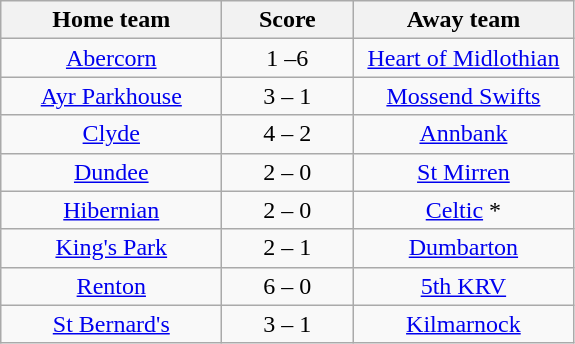<table class="wikitable" style="text-align: center">
<tr>
<th width=140>Home team</th>
<th width=80>Score</th>
<th width=140>Away team</th>
</tr>
<tr>
<td><a href='#'>Abercorn</a></td>
<td>1 –6</td>
<td><a href='#'>Heart of Midlothian</a></td>
</tr>
<tr>
<td><a href='#'>Ayr Parkhouse</a></td>
<td>3 – 1</td>
<td><a href='#'>Mossend Swifts</a></td>
</tr>
<tr>
<td><a href='#'>Clyde</a></td>
<td>4 – 2</td>
<td><a href='#'>Annbank</a></td>
</tr>
<tr>
<td><a href='#'>Dundee</a></td>
<td>2 – 0</td>
<td><a href='#'>St Mirren</a></td>
</tr>
<tr>
<td><a href='#'>Hibernian</a></td>
<td>2 – 0</td>
<td><a href='#'>Celtic</a> *</td>
</tr>
<tr>
<td><a href='#'>King's Park</a></td>
<td>2 – 1</td>
<td><a href='#'>Dumbarton</a></td>
</tr>
<tr>
<td><a href='#'>Renton</a></td>
<td>6 – 0</td>
<td><a href='#'>5th KRV</a></td>
</tr>
<tr>
<td><a href='#'>St Bernard's</a></td>
<td>3 – 1</td>
<td><a href='#'>Kilmarnock</a></td>
</tr>
</table>
